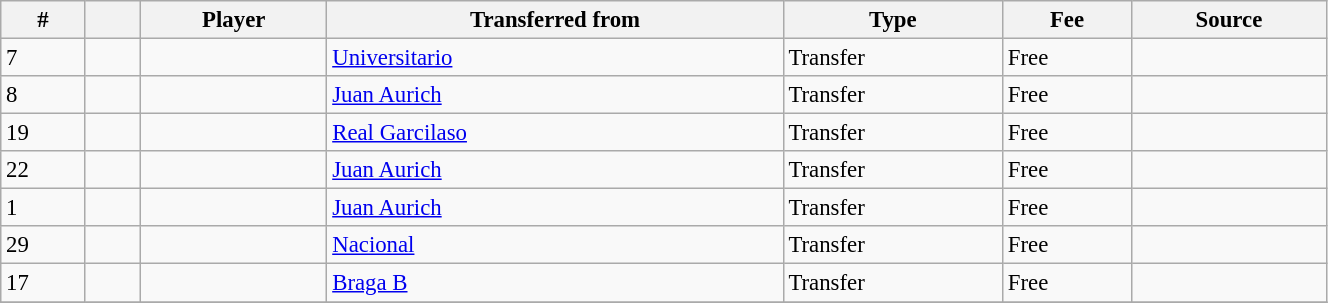<table width=70% class="wikitable sortable" style="text-align:center; font-size:95%; text-align:left">
<tr>
<th><strong>#</strong></th>
<th style="width:30px;"></th>
<th><strong>Player </strong></th>
<th><strong>Transferred from</strong></th>
<th><strong>Type </strong></th>
<th><strong>Fee</strong></th>
<th><strong>Source</strong></th>
</tr>
<tr>
<td>7</td>
<td align=center></td>
<td></td>
<td> <a href='#'>Universitario</a></td>
<td>Transfer</td>
<td>Free</td>
<td></td>
</tr>
<tr>
<td>8</td>
<td align=center></td>
<td></td>
<td> <a href='#'>Juan Aurich</a></td>
<td>Transfer</td>
<td>Free</td>
<td></td>
</tr>
<tr>
<td>19</td>
<td align=center></td>
<td></td>
<td> <a href='#'>Real Garcilaso</a></td>
<td>Transfer</td>
<td>Free</td>
<td></td>
</tr>
<tr>
<td>22</td>
<td align=center></td>
<td></td>
<td> <a href='#'>Juan Aurich</a></td>
<td>Transfer</td>
<td>Free</td>
<td></td>
</tr>
<tr>
<td>1</td>
<td align=center></td>
<td></td>
<td> <a href='#'>Juan Aurich</a></td>
<td>Transfer</td>
<td>Free</td>
<td></td>
</tr>
<tr>
<td>29</td>
<td align=center></td>
<td></td>
<td> <a href='#'>Nacional</a></td>
<td>Transfer</td>
<td>Free</td>
<td></td>
</tr>
<tr>
<td>17</td>
<td align=center></td>
<td></td>
<td> <a href='#'>Braga B</a></td>
<td>Transfer</td>
<td>Free</td>
<td></td>
</tr>
<tr>
</tr>
</table>
